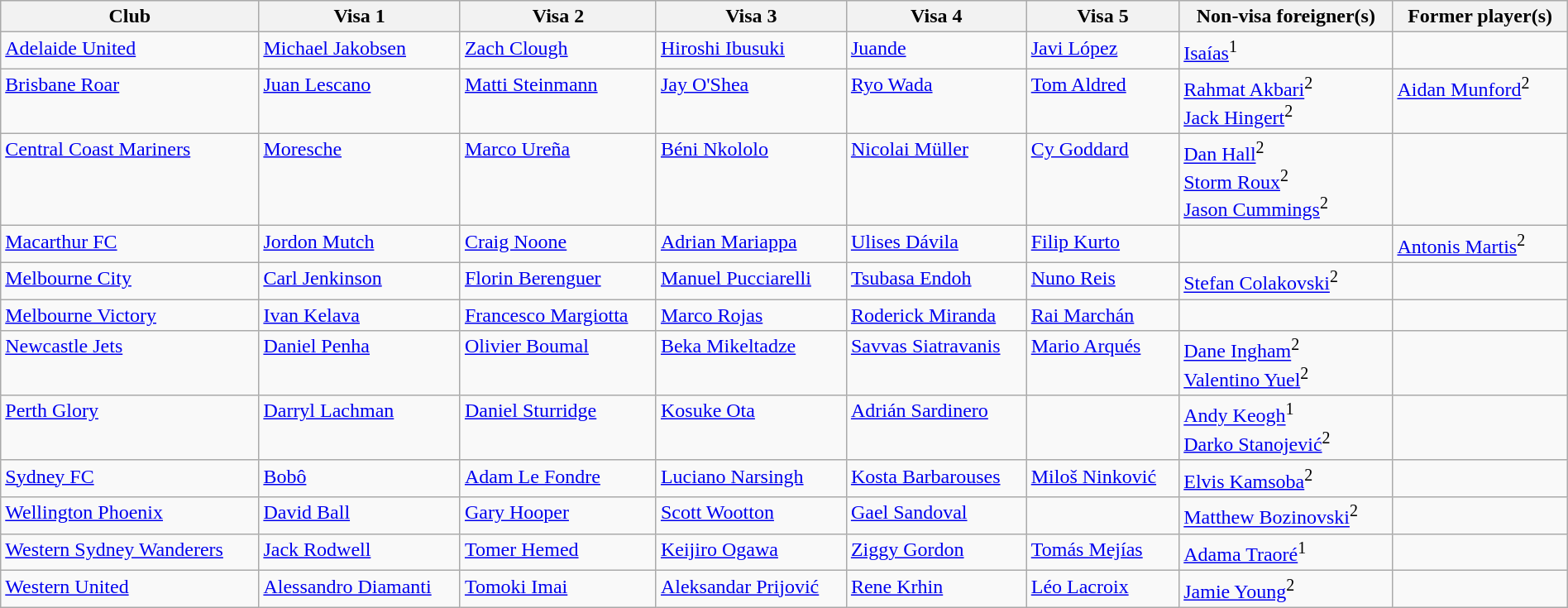<table class="wikitable" style="width:100%">
<tr>
<th>Club</th>
<th>Visa 1</th>
<th>Visa 2</th>
<th>Visa 3</th>
<th>Visa 4</th>
<th>Visa 5</th>
<th>Non-visa foreigner(s)</th>
<th>Former player(s)</th>
</tr>
<tr style="vertical-align:top;">
<td><a href='#'>Adelaide United</a></td>
<td> <a href='#'>Michael Jakobsen</a></td>
<td> <a href='#'>Zach Clough</a></td>
<td> <a href='#'>Hiroshi Ibusuki</a></td>
<td> <a href='#'>Juande</a></td>
<td> <a href='#'>Javi López</a></td>
<td> <a href='#'>Isaías</a><sup>1</sup></td>
<td></td>
</tr>
<tr style="vertical-align:top;">
<td><a href='#'>Brisbane Roar</a></td>
<td> <a href='#'>Juan Lescano</a></td>
<td> <a href='#'>Matti Steinmann</a></td>
<td> <a href='#'>Jay O'Shea</a></td>
<td> <a href='#'>Ryo Wada</a></td>
<td> <a href='#'>Tom Aldred</a></td>
<td> <a href='#'>Rahmat Akbari</a><sup>2</sup> <br> <a href='#'>Jack Hingert</a><sup>2</sup></td>
<td> <a href='#'>Aidan Munford</a><sup>2</sup></td>
</tr>
<tr style="vertical-align:top;">
<td><a href='#'>Central Coast Mariners</a></td>
<td> <a href='#'>Moresche</a></td>
<td> <a href='#'>Marco Ureña</a></td>
<td> <a href='#'>Béni Nkololo</a></td>
<td> <a href='#'>Nicolai Müller</a></td>
<td> <a href='#'>Cy Goddard</a></td>
<td> <a href='#'>Dan Hall</a><sup>2</sup><br> <a href='#'>Storm Roux</a><sup>2</sup><br> <a href='#'>Jason Cummings</a><sup>2</sup></td>
<td></td>
</tr>
<tr style="vertical-align:top;">
<td><a href='#'>Macarthur FC</a></td>
<td> <a href='#'>Jordon Mutch</a></td>
<td> <a href='#'>Craig Noone</a></td>
<td> <a href='#'>Adrian Mariappa</a></td>
<td> <a href='#'>Ulises Dávila</a></td>
<td> <a href='#'>Filip Kurto</a></td>
<td></td>
<td> <a href='#'>Antonis Martis</a><sup>2</sup></td>
</tr>
<tr style="vertical-align:top;">
<td><a href='#'>Melbourne City</a></td>
<td> <a href='#'>Carl Jenkinson</a></td>
<td> <a href='#'>Florin Berenguer</a></td>
<td> <a href='#'>Manuel Pucciarelli</a></td>
<td> <a href='#'>Tsubasa Endoh</a></td>
<td> <a href='#'>Nuno Reis</a></td>
<td> <a href='#'>Stefan Colakovski</a><sup>2</sup></td>
<td></td>
</tr>
<tr style="vertical-align:top;">
<td><a href='#'>Melbourne Victory</a></td>
<td> <a href='#'>Ivan Kelava</a></td>
<td> <a href='#'>Francesco Margiotta</a></td>
<td> <a href='#'>Marco Rojas</a></td>
<td> <a href='#'>Roderick Miranda</a></td>
<td> <a href='#'>Rai Marchán</a></td>
<td></td>
<td></td>
</tr>
<tr style="vertical-align:top;">
<td><a href='#'>Newcastle Jets</a></td>
<td> <a href='#'>Daniel Penha</a></td>
<td> <a href='#'>Olivier Boumal</a></td>
<td> <a href='#'>Beka Mikeltadze</a></td>
<td> <a href='#'>Savvas Siatravanis</a></td>
<td> <a href='#'>Mario Arqués</a></td>
<td> <a href='#'>Dane Ingham</a><sup>2</sup><br> <a href='#'>Valentino Yuel</a><sup>2</sup></td>
<td></td>
</tr>
<tr style="vertical-align:top;">
<td><a href='#'>Perth Glory</a></td>
<td> <a href='#'>Darryl Lachman</a></td>
<td> <a href='#'>Daniel Sturridge</a></td>
<td> <a href='#'>Kosuke Ota</a></td>
<td> <a href='#'>Adrián Sardinero</a></td>
<td></td>
<td> <a href='#'>Andy Keogh</a><sup>1</sup><br> <a href='#'>Darko Stanojević</a><sup>2</sup></td>
<td></td>
</tr>
<tr style="vertical-align:top;">
<td><a href='#'>Sydney FC</a></td>
<td> <a href='#'>Bobô</a></td>
<td> <a href='#'>Adam Le Fondre</a></td>
<td> <a href='#'>Luciano Narsingh</a></td>
<td> <a href='#'>Kosta Barbarouses</a></td>
<td> <a href='#'>Miloš Ninković</a></td>
<td> <a href='#'>Elvis Kamsoba</a><sup>2</sup></td>
<td></td>
</tr>
<tr style="vertical-align:top;">
<td><a href='#'>Wellington Phoenix</a></td>
<td> <a href='#'>David Ball</a></td>
<td> <a href='#'>Gary Hooper</a></td>
<td> <a href='#'>Scott Wootton</a></td>
<td> <a href='#'>Gael Sandoval</a></td>
<td></td>
<td> <a href='#'>Matthew Bozinovski</a><sup>2</sup></td>
<td></td>
</tr>
<tr style="vertical-align:top;">
<td><a href='#'>Western Sydney Wanderers</a></td>
<td> <a href='#'>Jack Rodwell</a></td>
<td> <a href='#'>Tomer Hemed</a></td>
<td> <a href='#'>Keijiro Ogawa</a></td>
<td> <a href='#'>Ziggy Gordon</a></td>
<td> <a href='#'>Tomás Mejías</a></td>
<td> <a href='#'>Adama Traoré</a><sup>1</sup></td>
<td></td>
</tr>
<tr style="vertical-align:top;">
<td><a href='#'>Western United</a></td>
<td> <a href='#'>Alessandro Diamanti</a></td>
<td> <a href='#'>Tomoki Imai</a></td>
<td> <a href='#'>Aleksandar Prijović</a></td>
<td> <a href='#'>Rene Krhin</a></td>
<td> <a href='#'>Léo Lacroix</a></td>
<td> <a href='#'>Jamie Young</a><sup>2</sup></td>
<td></td>
</tr>
</table>
